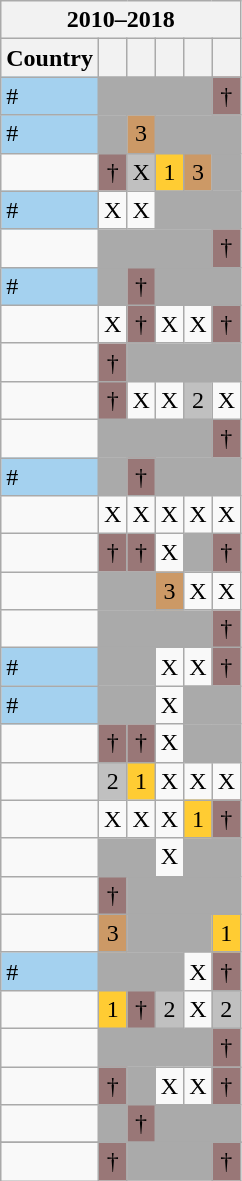<table class="wikitable collapsible collapsed" style="float:left; margin:10px">
<tr>
<th colspan="6">2010–2018</th>
</tr>
<tr>
<th>Country</th>
<th></th>
<th></th>
<th></th>
<th></th>
<th></th>
</tr>
<tr>
<td bgcolor="#A4D1EF"> #</td>
<td colspan=4 bgcolor="#AAA"></td>
<td style="background:#977" align=center><span>†</span></td>
</tr>
<tr>
<td bgcolor="#A4D1EF"> #</td>
<td bgcolor="#AAA"></td>
<td style="background:#cc9966" align=center>3</td>
<td colspan="3" bgcolor="#AAA"></td>
</tr>
<tr>
<td></td>
<td style="background:#977" align=center><span>†</span></td>
<td style="background:silver" align=center>Х</td>
<td style="background:#FFCC33" align=center>1</td>
<td style="background:#cc9966" align="center">3</td>
<td bgcolor="#AAA"></td>
</tr>
<tr>
<td bgcolor="#A4D1EF">  #</td>
<td align=center>X</td>
<td align=center>X</td>
<td colspan=3 bgcolor="#AAA"></td>
</tr>
<tr>
<td></td>
<td colspan=4 bgcolor="#AAA"></td>
<td style="background:#977" align=center><span>†</span></td>
</tr>
<tr>
<td bgcolor="#A4D1EF"> #</td>
<td bgcolor="#AAA"></td>
<td style="background:#977" align=center><span>†</span></td>
<td colspan=3 bgcolor="#AAA"></td>
</tr>
<tr>
<td></td>
<td align=center>X</td>
<td style="background:#977" align=center><span>†</span></td>
<td align=center>X</td>
<td align=center>X</td>
<td style="background:#977" align=center><span>†</span></td>
</tr>
<tr>
<td></td>
<td style="background:#977" align=center><span>†</span></td>
<td colspan=4 bgcolor="#AAA"></td>
</tr>
<tr>
<td></td>
<td style="background:#977" align=center><span>†</span></td>
<td align=center>X</td>
<td align=center>X</td>
<td style="background:silver" align=center>2</td>
<td align="center">X</td>
</tr>
<tr>
<td></td>
<td colspan=4 bgcolor="#AAA"></td>
<td style="background:#977" align=center><span>†</span></td>
</tr>
<tr>
<td bgcolor="#A4D1EF"> #</td>
<td bgcolor="#AAA"></td>
<td style="background:#977" align=center><span>†</span></td>
<td colspan=3 bgcolor="#AAA"></td>
</tr>
<tr>
<td></td>
<td align=center>X</td>
<td align=center>X</td>
<td align=center>X</td>
<td align=center>X</td>
<td align=center>X</td>
</tr>
<tr>
<td></td>
<td style="background:#977" align=center><span>†</span></td>
<td style="background:#977" align=center><span>†</span></td>
<td align=center>X</td>
<td bgcolor="#AAA"></td>
<td style="background:#977" align=center><span>†</span></td>
</tr>
<tr>
<td></td>
<td colspan=2 bgcolor="#AAA"></td>
<td style="background:#cc9966" align=center>3</td>
<td align="center">X</td>
<td align=center>X</td>
</tr>
<tr>
<td></td>
<td colspan=4 bgcolor="#AAA"></td>
<td style="background:#977" align=center><span>†</span></td>
</tr>
<tr>
<td bgcolor="#A4D1EF"> #</td>
<td colspan=2 bgcolor="#AAA"></td>
<td align=center>X</td>
<td align=center>X</td>
<td style="background:#977" align=center><span>†</span></td>
</tr>
<tr>
<td bgcolor="#A4D1EF"> #</td>
<td colspan=2 bgcolor="#AAA"></td>
<td align=center>X</td>
<td colspan=2 bgcolor="#AAA"></td>
</tr>
<tr>
<td></td>
<td style="background:#977" align=center><span>†</span></td>
<td style="background:#977" align=center><span>†</span></td>
<td align=center>X</td>
<td colspan=2 bgcolor="#AAA"></td>
</tr>
<tr>
<td></td>
<td style="background:silver" align=center>2</td>
<td style="background:#FFCC33" align="center">1</td>
<td align="center">X</td>
<td align=center>X</td>
<td align=center>X</td>
</tr>
<tr>
<td></td>
<td align=center>X</td>
<td align=center>X</td>
<td align=center>X</td>
<td style="background:#FFCC33" align=center>1</td>
<td style="background:#977" align="center"><span>†</span></td>
</tr>
<tr>
<td></td>
<td colspan=2 bgcolor="#AAA"></td>
<td align=center>X</td>
<td colspan=2 bgcolor="#AAA"></td>
</tr>
<tr>
<td></td>
<td style="background:#977" align=center><span>†</span></td>
<td colspan=4 bgcolor="#AAA"></td>
</tr>
<tr>
<td></td>
<td style="background:#cc9966" align=center>3</td>
<td colspan="3" bgcolor="#AAA"></td>
<td style="background:#FFCC33" align=center>1</td>
</tr>
<tr>
<td bgcolor="#A4D1EF"> #</td>
<td colspan=3 bgcolor="#AAA"></td>
<td align=center>X</td>
<td style="background:#977" align=center><span>†</span></td>
</tr>
<tr>
<td></td>
<td style="background:#FFCC33" align=center>1</td>
<td style="background:#977" align="center"><span>†</span></td>
<td style="background:silver" align=center>2</td>
<td align="center">X</td>
<td style="background:silver" align=center>2</td>
</tr>
<tr>
<td></td>
<td colspan=4 bgcolor="#AAA"></td>
<td style="background:#977" align=center><span>†</span></td>
</tr>
<tr>
<td></td>
<td style="background:#977" align=center><span>†</span></td>
<td bgcolor="#AAA"></td>
<td align=center>X</td>
<td align=center>X</td>
<td style="background:#977" align=center><span>†</span></td>
</tr>
<tr>
<td></td>
<td bgcolor="#AAA"></td>
<td style="background:#977" align=center><span>†</span></td>
<td colspan=3 bgcolor="#AAA"></td>
</tr>
<tr>
</tr>
<tr>
<td></td>
<td style="background:#977" align=center><span>†</span></td>
<td colspan=3 bgcolor="#AAA"></td>
<td style="background:#977" align=center><span>†</span></td>
</tr>
</table>
